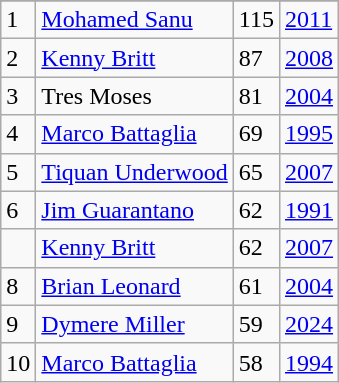<table class="wikitable">
<tr>
</tr>
<tr>
<td>1</td>
<td><a href='#'>Mohamed Sanu</a></td>
<td>115</td>
<td><a href='#'>2011</a></td>
</tr>
<tr>
<td>2</td>
<td><a href='#'>Kenny Britt</a></td>
<td>87</td>
<td><a href='#'>2008</a></td>
</tr>
<tr>
<td>3</td>
<td>Tres Moses</td>
<td>81</td>
<td><a href='#'>2004</a></td>
</tr>
<tr>
<td>4</td>
<td><a href='#'>Marco Battaglia</a></td>
<td>69</td>
<td><a href='#'>1995</a></td>
</tr>
<tr>
<td>5</td>
<td><a href='#'>Tiquan Underwood</a></td>
<td>65</td>
<td><a href='#'>2007</a></td>
</tr>
<tr>
<td>6</td>
<td><a href='#'>Jim Guarantano</a></td>
<td>62</td>
<td><a href='#'>1991</a></td>
</tr>
<tr>
<td></td>
<td><a href='#'>Kenny Britt</a></td>
<td>62</td>
<td><a href='#'>2007</a></td>
</tr>
<tr>
<td>8</td>
<td><a href='#'>Brian Leonard</a></td>
<td>61</td>
<td><a href='#'>2004</a></td>
</tr>
<tr>
<td>9</td>
<td><a href='#'>Dymere Miller</a></td>
<td>59</td>
<td><a href='#'>2024</a></td>
</tr>
<tr>
<td>10</td>
<td><a href='#'>Marco Battaglia</a></td>
<td>58</td>
<td><a href='#'>1994</a></td>
</tr>
</table>
